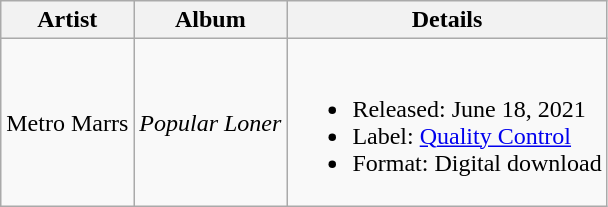<table class="wikitable sortable">
<tr>
<th>Artist</th>
<th>Album</th>
<th class="unsortable">Details</th>
</tr>
<tr>
<td>Metro Marrs</td>
<td><em>Popular Loner</em></td>
<td><br><ul><li>Released: June 18, 2021</li><li>Label: <a href='#'>Quality Control</a></li><li>Format: Digital download</li></ul></td>
</tr>
</table>
